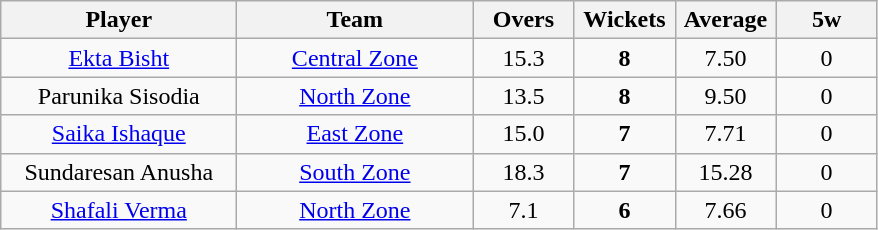<table class="wikitable" style="text-align:center">
<tr>
<th width=150>Player</th>
<th width=150>Team</th>
<th width=60>Overs</th>
<th width=60>Wickets</th>
<th width=60>Average</th>
<th width=60>5w</th>
</tr>
<tr>
<td><a href='#'>Ekta Bisht</a></td>
<td><a href='#'>Central Zone</a></td>
<td>15.3</td>
<td><strong>8</strong></td>
<td>7.50</td>
<td>0</td>
</tr>
<tr>
<td>Parunika Sisodia</td>
<td><a href='#'>North Zone</a></td>
<td>13.5</td>
<td><strong>8</strong></td>
<td>9.50</td>
<td>0</td>
</tr>
<tr>
<td><a href='#'>Saika Ishaque</a></td>
<td><a href='#'>East Zone</a></td>
<td>15.0</td>
<td><strong>7</strong></td>
<td>7.71</td>
<td>0</td>
</tr>
<tr>
<td>Sundaresan Anusha</td>
<td><a href='#'>South Zone</a></td>
<td>18.3</td>
<td><strong>7</strong></td>
<td>15.28</td>
<td>0</td>
</tr>
<tr>
<td><a href='#'>Shafali Verma</a></td>
<td><a href='#'>North Zone</a></td>
<td>7.1</td>
<td><strong>6</strong></td>
<td>7.66</td>
<td>0</td>
</tr>
</table>
